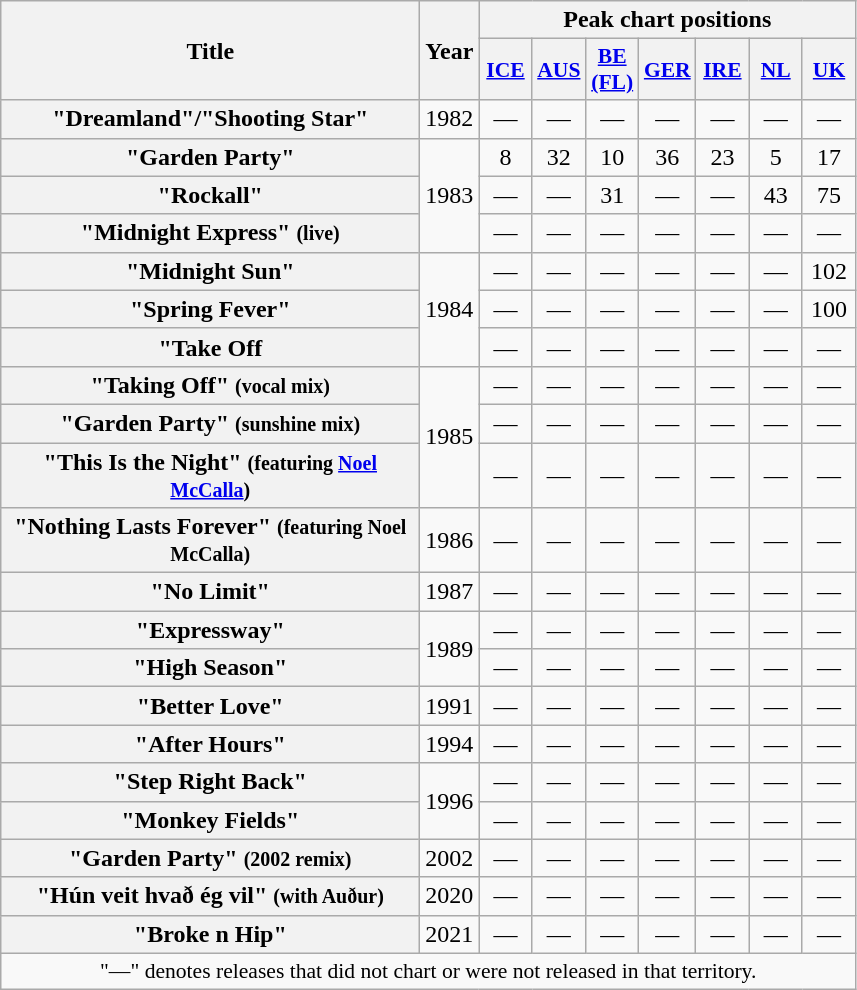<table class="wikitable plainrowheaders" style="text-align:center;">
<tr>
<th rowspan="2" scope="col" style="width:17em;">Title</th>
<th rowspan="2" scope="col" style="width:2em;">Year</th>
<th colspan="7">Peak chart positions</th>
</tr>
<tr>
<th scope="col" style="width:2em;font-size:90%;"><a href='#'>ICE</a><br></th>
<th scope="col" style="width:2em;font-size:90%;"><a href='#'>AUS</a><br></th>
<th scope="col" style="width:2em;font-size:90%;"><a href='#'>BE (FL)</a><br></th>
<th scope="col" style="width:2em;font-size:90%;"><a href='#'>GER</a><br></th>
<th scope="col" style="width:2em;font-size:90%;"><a href='#'>IRE</a><br></th>
<th scope="col" style="width:2em;font-size:90%;"><a href='#'>NL</a><br></th>
<th scope="col" style="width:2em;font-size:90%;"><a href='#'>UK</a><br></th>
</tr>
<tr>
<th scope="row">"Dreamland"/"Shooting Star"</th>
<td>1982</td>
<td>—</td>
<td>—</td>
<td>—</td>
<td>—</td>
<td>—</td>
<td>—</td>
<td>—</td>
</tr>
<tr>
<th scope="row">"Garden Party"</th>
<td rowspan="3">1983</td>
<td>8</td>
<td>32</td>
<td>10</td>
<td>36</td>
<td>23</td>
<td>5</td>
<td>17</td>
</tr>
<tr>
<th scope="row">"Rockall"</th>
<td>—</td>
<td>—</td>
<td>31</td>
<td>—</td>
<td>—</td>
<td>43</td>
<td>75</td>
</tr>
<tr>
<th scope="row">"Midnight Express" <small>(live)</small></th>
<td>—</td>
<td>—</td>
<td>—</td>
<td>—</td>
<td>—</td>
<td>—</td>
<td>—</td>
</tr>
<tr>
<th scope="row">"Midnight Sun"</th>
<td rowspan="3">1984</td>
<td>—</td>
<td>—</td>
<td>—</td>
<td>—</td>
<td>—</td>
<td>—</td>
<td>102</td>
</tr>
<tr>
<th scope="row">"Spring Fever"</th>
<td>—</td>
<td>—</td>
<td>—</td>
<td>—</td>
<td>—</td>
<td>—</td>
<td>100</td>
</tr>
<tr>
<th scope="row">"Take Off</th>
<td>—</td>
<td>—</td>
<td>—</td>
<td>—</td>
<td>—</td>
<td>—</td>
<td>—</td>
</tr>
<tr>
<th scope="row">"Taking Off" <small>(vocal mix)</small></th>
<td rowspan="3">1985</td>
<td>—</td>
<td>—</td>
<td>—</td>
<td>—</td>
<td>—</td>
<td>—</td>
<td>—</td>
</tr>
<tr>
<th scope="row">"Garden Party" <small>(sunshine mix)</small></th>
<td>—</td>
<td>—</td>
<td>—</td>
<td>—</td>
<td>—</td>
<td>—</td>
<td>—</td>
</tr>
<tr>
<th scope="row">"This Is the Night" <small>(featuring <a href='#'>Noel McCalla</a>)</small></th>
<td>—</td>
<td>—</td>
<td>—</td>
<td>—</td>
<td>—</td>
<td>—</td>
<td>—</td>
</tr>
<tr>
<th scope="row">"Nothing Lasts Forever" <small>(featuring Noel McCalla)</small></th>
<td>1986</td>
<td>—</td>
<td>—</td>
<td>—</td>
<td>—</td>
<td>—</td>
<td>—</td>
<td>—</td>
</tr>
<tr>
<th scope="row">"No Limit"</th>
<td>1987</td>
<td>—</td>
<td>—</td>
<td>—</td>
<td>—</td>
<td>—</td>
<td>—</td>
<td>—</td>
</tr>
<tr>
<th scope="row">"Expressway"</th>
<td rowspan="2">1989</td>
<td>—</td>
<td>—</td>
<td>—</td>
<td>—</td>
<td>—</td>
<td>—</td>
<td>—</td>
</tr>
<tr>
<th scope="row">"High Season"</th>
<td>—</td>
<td>—</td>
<td>—</td>
<td>—</td>
<td>—</td>
<td>—</td>
<td>—</td>
</tr>
<tr>
<th scope="row">"Better Love"</th>
<td>1991</td>
<td>—</td>
<td>—</td>
<td>—</td>
<td>—</td>
<td>—</td>
<td>—</td>
<td>—</td>
</tr>
<tr>
<th scope="row">"After Hours"</th>
<td>1994</td>
<td>—</td>
<td>—</td>
<td>—</td>
<td>—</td>
<td>—</td>
<td>—</td>
<td>—</td>
</tr>
<tr>
<th scope="row">"Step Right Back"</th>
<td rowspan="2">1996</td>
<td>—</td>
<td>—</td>
<td>—</td>
<td>—</td>
<td>—</td>
<td>—</td>
<td>—</td>
</tr>
<tr>
<th scope="row">"Monkey Fields"</th>
<td>—</td>
<td>—</td>
<td>—</td>
<td>—</td>
<td>—</td>
<td>—</td>
<td>—</td>
</tr>
<tr>
<th scope="row">"Garden Party" <small>(2002 remix)</small></th>
<td>2002</td>
<td>—</td>
<td>—</td>
<td>—</td>
<td>—</td>
<td>—</td>
<td>—</td>
<td>—</td>
</tr>
<tr>
<th scope="row">"Hún veit hvað ég vil" <small>(with Auður)</small></th>
<td>2020</td>
<td>—</td>
<td>—</td>
<td>—</td>
<td>—</td>
<td>—</td>
<td>—</td>
<td>—</td>
</tr>
<tr>
<th scope="row">"Broke n Hip"</th>
<td>2021</td>
<td>—</td>
<td>—</td>
<td>—</td>
<td>—</td>
<td>—</td>
<td>—</td>
<td>—</td>
</tr>
<tr>
<td colspan="9" style="font-size:90%">"—" denotes releases that did not chart or were not released in that territory.</td>
</tr>
</table>
